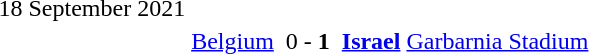<table>
<tr>
<td>18 September 2021</td>
</tr>
<tr>
<td></td>
<td align=right><a href='#'>Belgium</a></td>
<td></td>
<td>0 - <strong>1</strong></td>
<td></td>
<td><strong><a href='#'>Israel</a></strong></td>
<td><a href='#'>Garbarnia Stadium</a></td>
</tr>
</table>
